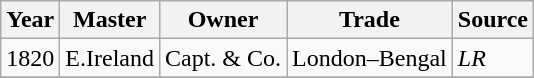<table class=" wikitable">
<tr>
<th>Year</th>
<th>Master</th>
<th>Owner</th>
<th>Trade</th>
<th>Source</th>
</tr>
<tr>
<td>1820</td>
<td>E.Ireland</td>
<td>Capt. & Co.</td>
<td>London–Bengal</td>
<td><em>LR</em></td>
</tr>
<tr>
</tr>
</table>
